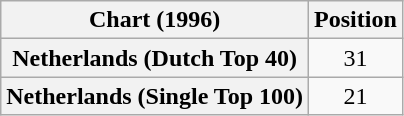<table class="wikitable sortable plainrowheaders" style="text-align:center">
<tr>
<th scope="col">Chart (1996)</th>
<th scope="col">Position</th>
</tr>
<tr>
<th scope="row">Netherlands (Dutch Top 40)</th>
<td>31</td>
</tr>
<tr>
<th scope="row">Netherlands (Single Top 100)</th>
<td>21</td>
</tr>
</table>
